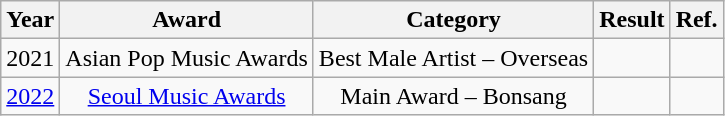<table class="wikitable" style="text-align:center;">
<tr>
<th>Year</th>
<th>Award</th>
<th>Category</th>
<th>Result</th>
<th>Ref.</th>
</tr>
<tr>
<td>2021</td>
<td>Asian Pop Music Awards</td>
<td>Best Male Artist – Overseas</td>
<td></td>
<td></td>
</tr>
<tr>
<td><a href='#'>2022</a></td>
<td><a href='#'>Seoul Music Awards</a></td>
<td>Main Award – Bonsang</td>
<td></td>
<td></td>
</tr>
</table>
